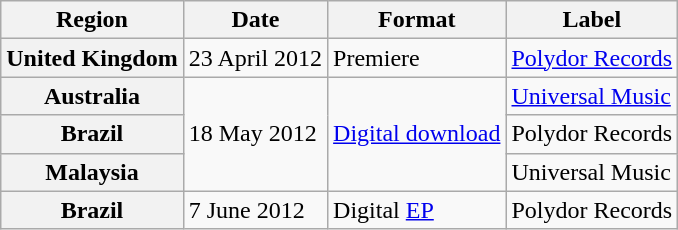<table class="wikitable plainrowheaders" border="1">
<tr>
<th>Region</th>
<th>Date</th>
<th>Format</th>
<th>Label</th>
</tr>
<tr>
<th scope="row">United Kingdom</th>
<td>23 April 2012</td>
<td>Premiere</td>
<td><a href='#'>Polydor Records</a></td>
</tr>
<tr>
<th scope="row">Australia</th>
<td rowspan="3">18 May 2012</td>
<td rowspan="3"><a href='#'>Digital download</a></td>
<td><a href='#'>Universal Music</a></td>
</tr>
<tr>
<th scope="row">Brazil</th>
<td>Polydor Records</td>
</tr>
<tr>
<th scope="row">Malaysia</th>
<td>Universal Music</td>
</tr>
<tr>
<th scope="row">Brazil</th>
<td>7 June 2012</td>
<td>Digital <a href='#'>EP</a></td>
<td>Polydor Records</td>
</tr>
</table>
